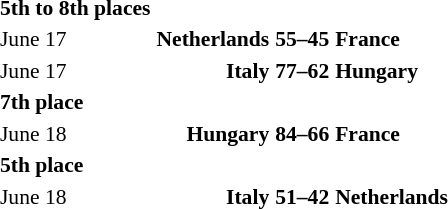<table>
<tr>
<td width="50%"><br></td>
<td><br><table style="font-size:90%; margin: 0 auto;">
<tr>
<td><strong>5th to 8th places</strong></td>
</tr>
<tr>
<td>June 17</td>
<td align="right"><strong>Netherlands</strong> </td>
<td align="center"><strong>55–45</strong></td>
<td><strong> France</strong></td>
</tr>
<tr>
<td>June 17</td>
<td align="right"><strong>Italy</strong> </td>
<td align="center"><strong>77–62</strong></td>
<td><strong> Hungary</strong></td>
</tr>
<tr>
<td><strong>7th place</strong></td>
</tr>
<tr>
<td>June 18</td>
<td align="right"><strong>Hungary</strong> </td>
<td align="center"><strong>84–66</strong></td>
<td><strong> France</strong></td>
</tr>
<tr>
<td><strong>5th place</strong></td>
</tr>
<tr>
<td>June 18</td>
<td align="right"><strong>Italy</strong> </td>
<td align="center"><strong>51–42</strong></td>
<td><strong> Netherlands</strong></td>
</tr>
<tr>
</tr>
</table>
</td>
</tr>
</table>
